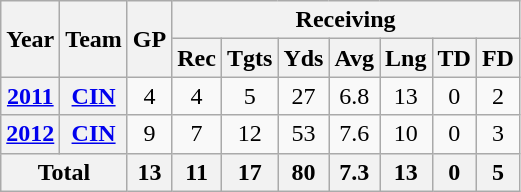<table class=wikitable style="text-align:center;">
<tr>
<th rowspan="2">Year</th>
<th rowspan="2">Team</th>
<th rowspan="2">GP</th>
<th colspan="7">Receiving</th>
</tr>
<tr>
<th>Rec</th>
<th>Tgts</th>
<th>Yds</th>
<th>Avg</th>
<th>Lng</th>
<th>TD</th>
<th>FD</th>
</tr>
<tr>
<th><a href='#'>2011</a></th>
<th><a href='#'>CIN</a></th>
<td>4</td>
<td>4</td>
<td>5</td>
<td>27</td>
<td>6.8</td>
<td>13</td>
<td>0</td>
<td>2</td>
</tr>
<tr>
<th><a href='#'>2012</a></th>
<th><a href='#'>CIN</a></th>
<td>9</td>
<td>7</td>
<td>12</td>
<td>53</td>
<td>7.6</td>
<td>10</td>
<td>0</td>
<td>3</td>
</tr>
<tr>
<th colspan="2">Total</th>
<th>13</th>
<th>11</th>
<th>17</th>
<th>80</th>
<th>7.3</th>
<th>13</th>
<th>0</th>
<th>5</th>
</tr>
</table>
